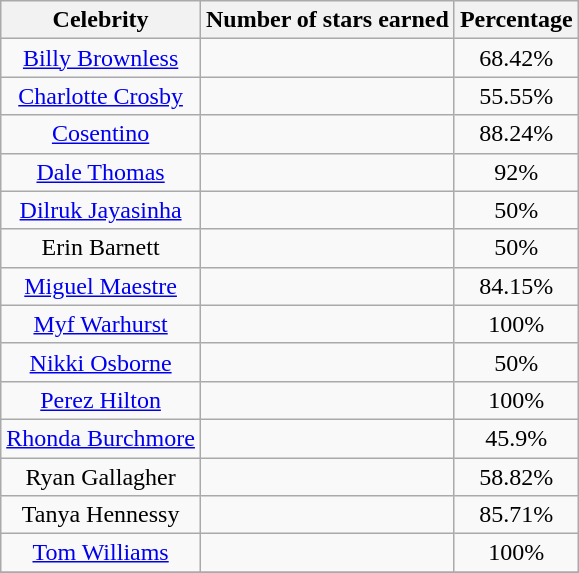<table class=wikitable style="text-align:center">
<tr>
<th>Celebrity</th>
<th>Number of stars earned</th>
<th>Percentage</th>
</tr>
<tr>
<td><a href='#'>Billy Brownless</a></td>
<td></td>
<td>68.42%</td>
</tr>
<tr>
<td><a href='#'>Charlotte Crosby</a></td>
<td></td>
<td>55.55%</td>
</tr>
<tr>
<td><a href='#'>Cosentino</a></td>
<td></td>
<td>88.24%</td>
</tr>
<tr>
<td><a href='#'>Dale Thomas</a></td>
<td></td>
<td>92%</td>
</tr>
<tr>
<td><a href='#'>Dilruk Jayasinha</a></td>
<td></td>
<td>50%</td>
</tr>
<tr>
<td>Erin Barnett</td>
<td></td>
<td>50%</td>
</tr>
<tr>
<td><a href='#'>Miguel Maestre</a></td>
<td></td>
<td>84.15%</td>
</tr>
<tr>
<td><a href='#'>Myf Warhurst</a></td>
<td></td>
<td>100%</td>
</tr>
<tr>
<td><a href='#'>Nikki Osborne</a></td>
<td></td>
<td>50%</td>
</tr>
<tr>
<td><a href='#'>Perez Hilton</a></td>
<td></td>
<td>100%</td>
</tr>
<tr>
<td><a href='#'>Rhonda Burchmore</a></td>
<td></td>
<td>45.9%</td>
</tr>
<tr>
<td>Ryan Gallagher</td>
<td></td>
<td>58.82%</td>
</tr>
<tr>
<td>Tanya Hennessy</td>
<td></td>
<td>85.71%</td>
</tr>
<tr>
<td><a href='#'>Tom Williams</a></td>
<td></td>
<td>100%</td>
</tr>
<tr>
</tr>
</table>
